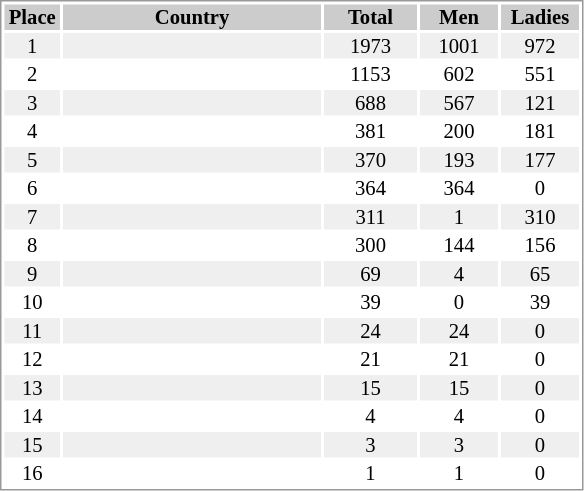<table border="0" style="border: 1px solid #999; background-color:#FFFFFF; text-align:center; font-size:86%; line-height:15px;">
<tr align="center" bgcolor="#CCCCCC">
<th width=35>Place</th>
<th width=170>Country</th>
<th width=60>Total</th>
<th width=50>Men</th>
<th width=50>Ladies</th>
</tr>
<tr bgcolor="#EFEFEF">
<td>1</td>
<td align="left"></td>
<td>1973</td>
<td>1001</td>
<td>972</td>
</tr>
<tr>
<td>2</td>
<td align="left"></td>
<td>1153</td>
<td>602</td>
<td>551</td>
</tr>
<tr bgcolor="#EFEFEF">
<td>3</td>
<td align="left"></td>
<td>688</td>
<td>567</td>
<td>121</td>
</tr>
<tr>
<td>4</td>
<td align="left"></td>
<td>381</td>
<td>200</td>
<td>181</td>
</tr>
<tr bgcolor="#EFEFEF">
<td>5</td>
<td align="left"></td>
<td>370</td>
<td>193</td>
<td>177</td>
</tr>
<tr>
<td>6</td>
<td align="left"></td>
<td>364</td>
<td>364</td>
<td>0</td>
</tr>
<tr bgcolor="#EFEFEF">
<td>7</td>
<td align="left"></td>
<td>311</td>
<td>1</td>
<td>310</td>
</tr>
<tr>
<td>8</td>
<td align="left"></td>
<td>300</td>
<td>144</td>
<td>156</td>
</tr>
<tr bgcolor="#EFEFEF">
<td>9</td>
<td align="left"></td>
<td>69</td>
<td>4</td>
<td>65</td>
</tr>
<tr>
<td>10</td>
<td align="left"></td>
<td>39</td>
<td>0</td>
<td>39</td>
</tr>
<tr bgcolor="#EFEFEF">
<td>11</td>
<td align="left"></td>
<td>24</td>
<td>24</td>
<td>0</td>
</tr>
<tr>
<td>12</td>
<td align="left"></td>
<td>21</td>
<td>21</td>
<td>0</td>
</tr>
<tr bgcolor="#EFEFEF">
<td>13</td>
<td align="left"></td>
<td>15</td>
<td>15</td>
<td>0</td>
</tr>
<tr>
<td>14</td>
<td align="left"></td>
<td>4</td>
<td>4</td>
<td>0</td>
</tr>
<tr bgcolor="#EFEFEF">
<td>15</td>
<td align="left"></td>
<td>3</td>
<td>3</td>
<td>0</td>
</tr>
<tr>
<td>16</td>
<td align="left"></td>
<td>1</td>
<td>1</td>
<td>0</td>
</tr>
</table>
